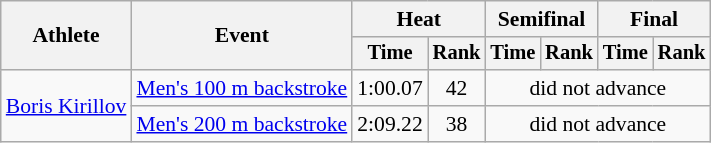<table class=wikitable style="font-size:90%">
<tr>
<th rowspan="2">Athlete</th>
<th rowspan="2">Event</th>
<th colspan="2">Heat</th>
<th colspan="2">Semifinal</th>
<th colspan="2">Final</th>
</tr>
<tr style="font-size:95%">
<th>Time</th>
<th>Rank</th>
<th>Time</th>
<th>Rank</th>
<th>Time</th>
<th>Rank</th>
</tr>
<tr align=center>
<td align=left rowspan=2><a href='#'>Boris Kirillov</a></td>
<td align=left><a href='#'>Men's 100 m backstroke</a></td>
<td>1:00.07</td>
<td>42</td>
<td colspan=4>did not advance</td>
</tr>
<tr align=center>
<td align=left><a href='#'>Men's 200 m backstroke</a></td>
<td>2:09.22</td>
<td>38</td>
<td colspan=4>did not advance</td>
</tr>
</table>
